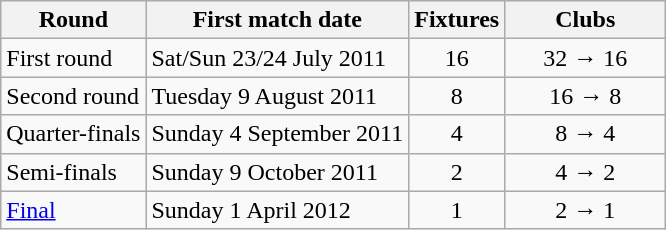<table class="wikitable">
<tr>
<th>Round</th>
<th>First match date</th>
<th>Fixtures</th>
<th width=100>Clubs</th>
</tr>
<tr align=center>
<td align=left>First round</td>
<td align=left>Sat/Sun 23/24 July 2011</td>
<td>16</td>
<td>32 → 16</td>
</tr>
<tr align=center>
<td align=left>Second round</td>
<td align=left>Tuesday 9 August 2011</td>
<td>8</td>
<td>16 → 8</td>
</tr>
<tr align=center>
<td align=left>Quarter-finals</td>
<td align=left>Sunday 4 September 2011</td>
<td>4</td>
<td>8 → 4</td>
</tr>
<tr align=center>
<td align=left>Semi-finals</td>
<td align=left>Sunday 9 October 2011</td>
<td>2</td>
<td>4 → 2</td>
</tr>
<tr align=center>
<td align=left><a href='#'>Final</a></td>
<td align=left>Sunday 1 April 2012</td>
<td>1</td>
<td>2 → 1</td>
</tr>
</table>
